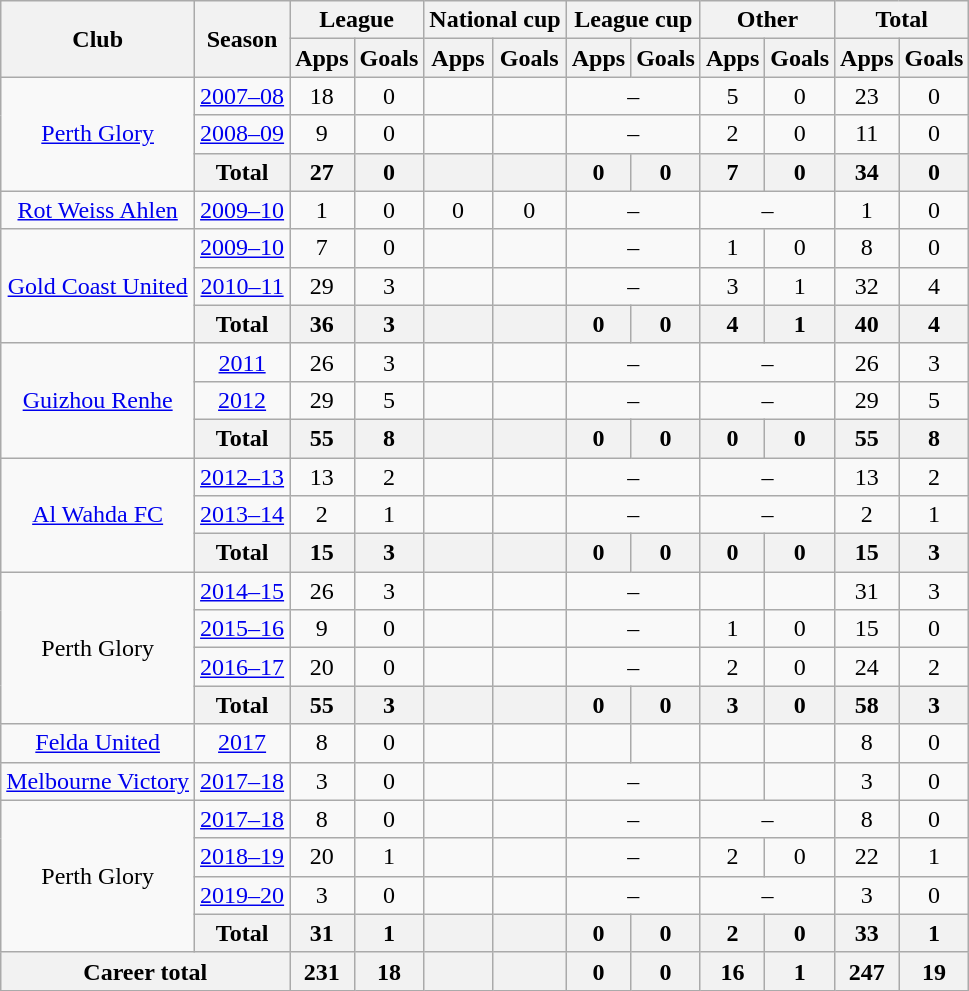<table class="wikitable" style="text-align:center">
<tr>
<th rowspan="2">Club</th>
<th rowspan="2">Season</th>
<th colspan="2">League</th>
<th colspan="2">National cup</th>
<th colspan="2">League cup</th>
<th colspan="2">Other</th>
<th colspan="2">Total</th>
</tr>
<tr>
<th>Apps</th>
<th>Goals</th>
<th>Apps</th>
<th>Goals</th>
<th>Apps</th>
<th>Goals</th>
<th>Apps</th>
<th>Goals</th>
<th>Apps</th>
<th>Goals</th>
</tr>
<tr>
<td rowspan="3"><a href='#'>Perth Glory</a></td>
<td><a href='#'>2007–08</a></td>
<td>18</td>
<td>0</td>
<td></td>
<td></td>
<td colspan="2">–</td>
<td>5</td>
<td>0</td>
<td>23</td>
<td>0</td>
</tr>
<tr>
<td><a href='#'>2008–09</a></td>
<td>9</td>
<td>0</td>
<td></td>
<td></td>
<td colspan="2">–</td>
<td>2</td>
<td>0</td>
<td>11</td>
<td>0</td>
</tr>
<tr>
<th colspan="1">Total</th>
<th>27</th>
<th>0</th>
<th></th>
<th></th>
<th>0</th>
<th>0</th>
<th>7</th>
<th>0</th>
<th>34</th>
<th>0</th>
</tr>
<tr>
<td><a href='#'>Rot Weiss Ahlen</a></td>
<td><a href='#'>2009–10</a></td>
<td>1</td>
<td>0</td>
<td>0</td>
<td>0</td>
<td colspan="2">–</td>
<td colspan="2">–</td>
<td>1</td>
<td>0</td>
</tr>
<tr>
<td rowspan="3"><a href='#'>Gold Coast United</a></td>
<td><a href='#'>2009–10</a></td>
<td>7</td>
<td>0</td>
<td></td>
<td></td>
<td colspan="2">–</td>
<td>1</td>
<td>0</td>
<td>8</td>
<td>0</td>
</tr>
<tr>
<td><a href='#'>2010–11</a></td>
<td>29</td>
<td>3</td>
<td></td>
<td></td>
<td colspan="2">–</td>
<td>3</td>
<td>1</td>
<td>32</td>
<td>4</td>
</tr>
<tr>
<th colspan="1">Total</th>
<th>36</th>
<th>3</th>
<th></th>
<th></th>
<th>0</th>
<th>0</th>
<th>4</th>
<th>1</th>
<th>40</th>
<th>4</th>
</tr>
<tr>
<td rowspan="3"><a href='#'>Guizhou Renhe</a></td>
<td><a href='#'>2011</a></td>
<td>26</td>
<td>3</td>
<td></td>
<td></td>
<td colspan="2">–</td>
<td colspan="2">–</td>
<td>26</td>
<td>3</td>
</tr>
<tr>
<td><a href='#'>2012</a></td>
<td>29</td>
<td>5</td>
<td></td>
<td></td>
<td colspan="2">–</td>
<td colspan="2">–</td>
<td>29</td>
<td>5</td>
</tr>
<tr>
<th colspan="1">Total</th>
<th>55</th>
<th>8</th>
<th></th>
<th></th>
<th>0</th>
<th>0</th>
<th>0</th>
<th>0</th>
<th>55</th>
<th>8</th>
</tr>
<tr>
<td rowspan="3"><a href='#'>Al Wahda FC</a></td>
<td><a href='#'>2012–13</a></td>
<td>13</td>
<td>2</td>
<td></td>
<td></td>
<td colspan="2">–</td>
<td colspan="2">–</td>
<td>13</td>
<td>2</td>
</tr>
<tr>
<td><a href='#'>2013–14</a></td>
<td>2</td>
<td>1</td>
<td></td>
<td></td>
<td colspan="2">–</td>
<td colspan="2">–</td>
<td>2</td>
<td>1</td>
</tr>
<tr>
<th colspan="1">Total</th>
<th>15</th>
<th>3</th>
<th></th>
<th></th>
<th>0</th>
<th>0</th>
<th>0</th>
<th>0</th>
<th>15</th>
<th>3</th>
</tr>
<tr>
<td rowspan="4">Perth Glory</td>
<td><a href='#'>2014–15</a></td>
<td>26</td>
<td>3</td>
<td></td>
<td></td>
<td colspan="2">–</td>
<td></td>
<td></td>
<td>31</td>
<td>3</td>
</tr>
<tr>
<td><a href='#'>2015–16</a></td>
<td>9</td>
<td>0</td>
<td></td>
<td></td>
<td colspan="2">–</td>
<td>1</td>
<td>0</td>
<td>15</td>
<td>0</td>
</tr>
<tr>
<td><a href='#'>2016–17</a></td>
<td>20</td>
<td>0</td>
<td></td>
<td></td>
<td colspan="2">–</td>
<td>2</td>
<td>0</td>
<td>24</td>
<td>2</td>
</tr>
<tr>
<th colspan="1">Total</th>
<th>55</th>
<th>3</th>
<th></th>
<th></th>
<th>0</th>
<th>0</th>
<th>3</th>
<th>0</th>
<th>58</th>
<th>3</th>
</tr>
<tr>
<td><a href='#'>Felda United</a></td>
<td><a href='#'>2017</a></td>
<td>8</td>
<td>0</td>
<td></td>
<td></td>
<td></td>
<td></td>
<td></td>
<td></td>
<td>8</td>
<td>0</td>
</tr>
<tr>
<td><a href='#'>Melbourne Victory</a></td>
<td><a href='#'>2017–18</a></td>
<td>3</td>
<td>0</td>
<td></td>
<td></td>
<td colspan="2">–</td>
<td></td>
<td></td>
<td>3</td>
<td>0</td>
</tr>
<tr>
<td rowspan="4">Perth Glory</td>
<td><a href='#'>2017–18</a></td>
<td>8</td>
<td>0</td>
<td></td>
<td></td>
<td colspan="2">–</td>
<td colspan="2">–</td>
<td>8</td>
<td>0</td>
</tr>
<tr>
<td><a href='#'>2018–19</a></td>
<td>20</td>
<td>1</td>
<td></td>
<td></td>
<td colspan="2">–</td>
<td>2</td>
<td>0</td>
<td>22</td>
<td>1</td>
</tr>
<tr>
<td><a href='#'>2019–20</a></td>
<td>3</td>
<td>0</td>
<td></td>
<td></td>
<td colspan="2">–</td>
<td colspan="2">–</td>
<td>3</td>
<td>0</td>
</tr>
<tr>
<th colspan="1">Total</th>
<th>31</th>
<th>1</th>
<th></th>
<th></th>
<th>0</th>
<th>0</th>
<th>2</th>
<th>0</th>
<th>33</th>
<th>1</th>
</tr>
<tr>
<th colspan="2">Career total</th>
<th>231</th>
<th>18</th>
<th></th>
<th></th>
<th>0</th>
<th>0</th>
<th>16</th>
<th>1</th>
<th>247</th>
<th>19</th>
</tr>
</table>
